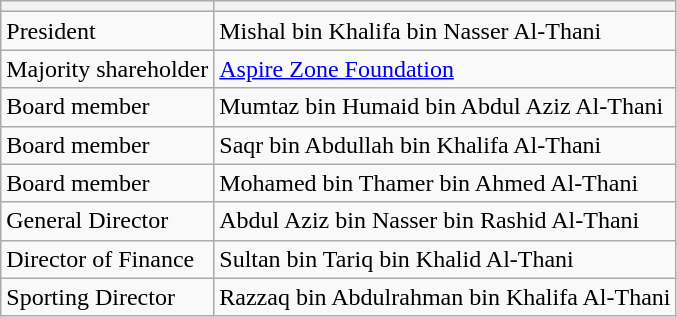<table class="wikitable plainrowheaders sortable" style="text-align:left">
<tr>
<th></th>
<th></th>
</tr>
<tr>
<td>President</td>
<td> Mishal bin Khalifa bin Nasser Al-Thani</td>
</tr>
<tr>
<td>Majority shareholder</td>
<td> <a href='#'>Aspire Zone Foundation</a></td>
</tr>
<tr>
<td>Board member</td>
<td> Mumtaz bin Humaid bin Abdul Aziz Al-Thani</td>
</tr>
<tr>
<td>Board member</td>
<td> Saqr bin Abdullah bin Khalifa Al-Thani</td>
</tr>
<tr>
<td>Board member</td>
<td> Mohamed bin Thamer bin Ahmed Al-Thani</td>
</tr>
<tr>
<td>General Director</td>
<td> Abdul Aziz bin Nasser bin Rashid Al-Thani</td>
</tr>
<tr>
<td>Director of Finance</td>
<td> Sultan bin Tariq bin Khalid Al-Thani</td>
</tr>
<tr>
<td>Sporting Director</td>
<td> Razzaq bin Abdulrahman bin Khalifa Al-Thani</td>
</tr>
</table>
